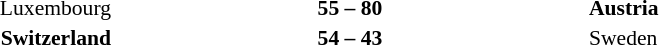<table width=75% cellspacing=1>
<tr>
<th width=25%></th>
<th width=25%></th>
<th width=25%></th>
</tr>
<tr style=font-size:90%>
<td align=right>Luxembourg</td>
<td align=center><strong>55 – 80</strong></td>
<td><strong>Austria</strong></td>
</tr>
<tr style=font-size:90%>
<td align=right><strong>Switzerland</strong></td>
<td align=center><strong>54 – 43</strong></td>
<td>Sweden</td>
</tr>
</table>
